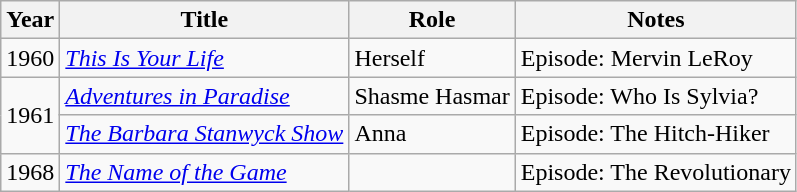<table class="wikitable">
<tr>
<th>Year</th>
<th>Title</th>
<th>Role</th>
<th>Notes</th>
</tr>
<tr>
<td>1960</td>
<td><em><a href='#'>This Is Your Life</a></em></td>
<td>Herself</td>
<td>Episode: Mervin LeRoy</td>
</tr>
<tr>
<td rowspan="2">1961</td>
<td><em><a href='#'>Adventures in Paradise</a></em></td>
<td>Shasme Hasmar</td>
<td>Episode: Who Is Sylvia?</td>
</tr>
<tr>
<td><em><a href='#'>The Barbara Stanwyck Show</a></em></td>
<td>Anna</td>
<td>Episode: The Hitch-Hiker</td>
</tr>
<tr>
<td>1968</td>
<td><em><a href='#'>The Name of the Game</a></em></td>
<td></td>
<td>Episode: The Revolutionary</td>
</tr>
</table>
